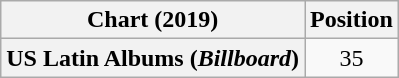<table class="wikitable plainrowheaders " style="text-align:center;">
<tr>
<th scope="col" class="unsortable">Chart (2019)</th>
<th scope="col">Position</th>
</tr>
<tr>
<th scope="row">US Latin Albums (<em>Billboard</em>)</th>
<td>35</td>
</tr>
</table>
